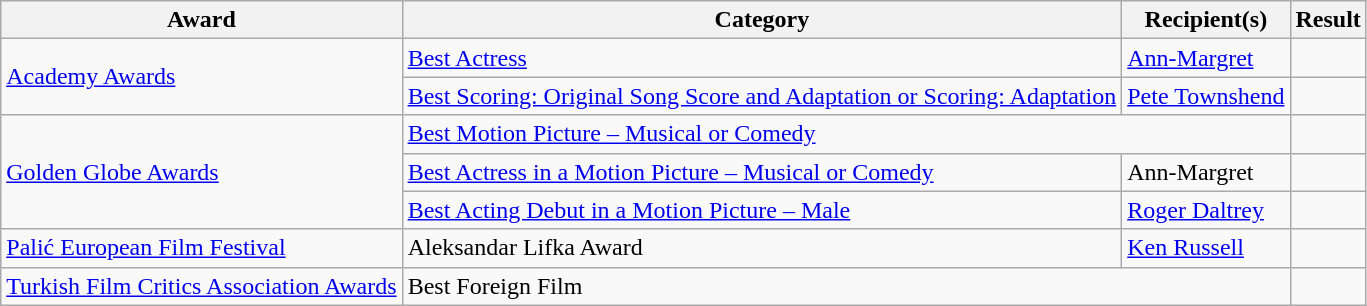<table class="wikitable">
<tr>
<th>Award</th>
<th>Category</th>
<th>Recipient(s)</th>
<th>Result</th>
</tr>
<tr>
<td rowspan="2"><a href='#'>Academy Awards</a></td>
<td><a href='#'>Best Actress</a></td>
<td><a href='#'>Ann-Margret</a></td>
<td></td>
</tr>
<tr>
<td><a href='#'>Best Scoring: Original Song Score and Adaptation or Scoring: Adaptation</a></td>
<td><a href='#'>Pete Townshend</a></td>
<td></td>
</tr>
<tr>
<td rowspan="3"><a href='#'>Golden Globe Awards</a></td>
<td colspan="2"><a href='#'>Best Motion Picture – Musical or Comedy</a></td>
<td></td>
</tr>
<tr>
<td><a href='#'>Best Actress in a Motion Picture – Musical or Comedy</a></td>
<td>Ann-Margret</td>
<td></td>
</tr>
<tr>
<td><a href='#'>Best Acting Debut in a Motion Picture – Male</a></td>
<td><a href='#'>Roger Daltrey</a></td>
<td></td>
</tr>
<tr>
<td><a href='#'>Palić European Film Festival</a></td>
<td>Aleksandar Lifka Award</td>
<td><a href='#'>Ken Russell</a></td>
<td></td>
</tr>
<tr>
<td><a href='#'>Turkish Film Critics Association Awards</a></td>
<td colspan="2">Best Foreign Film</td>
<td></td>
</tr>
</table>
